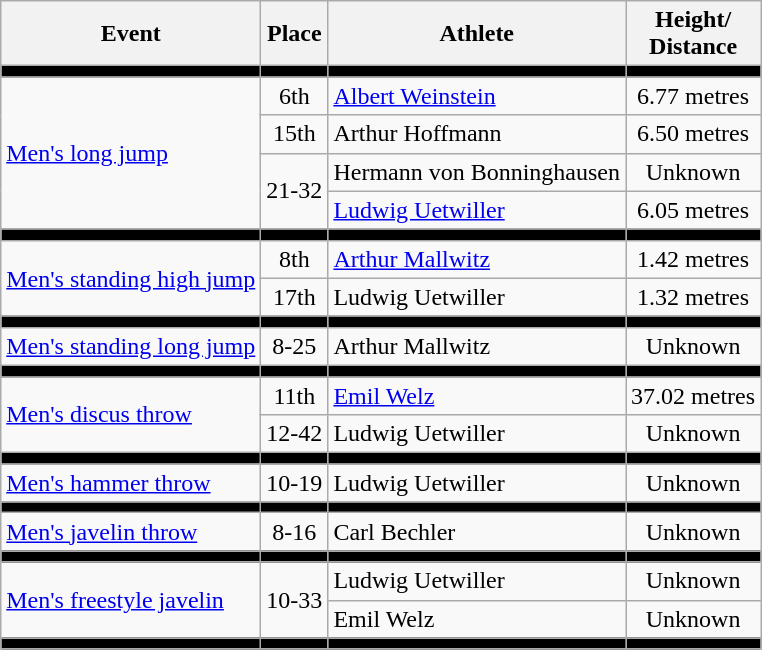<table class=wikitable>
<tr>
<th>Event</th>
<th>Place</th>
<th>Athlete</th>
<th>Height/<br>Distance</th>
</tr>
<tr bgcolor=black>
<td></td>
<td></td>
<td></td>
<td></td>
</tr>
<tr align=center>
<td rowspan=4 align=left><a href='#'>Men's long jump</a></td>
<td>6th</td>
<td align=left><a href='#'>Albert Weinstein</a></td>
<td>6.77 metres</td>
</tr>
<tr align=center>
<td>15th</td>
<td align=left>Arthur Hoffmann</td>
<td>6.50 metres</td>
</tr>
<tr align=center>
<td rowspan=2>21-32</td>
<td align=left>Hermann von Bonninghausen</td>
<td>Unknown</td>
</tr>
<tr align=center>
<td align=left><a href='#'>Ludwig Uetwiller</a></td>
<td>6.05 metres</td>
</tr>
<tr bgcolor=black>
<td></td>
<td></td>
<td></td>
<td></td>
</tr>
<tr align=center>
<td rowspan=2 align=left><a href='#'>Men's standing high jump</a></td>
<td>8th</td>
<td align=left><a href='#'>Arthur Mallwitz</a></td>
<td>1.42 metres</td>
</tr>
<tr align=center>
<td>17th</td>
<td align=left>Ludwig Uetwiller</td>
<td>1.32 metres</td>
</tr>
<tr bgcolor=black>
<td></td>
<td></td>
<td></td>
<td></td>
</tr>
<tr align=center>
<td align=left><a href='#'>Men's standing long jump</a></td>
<td>8-25</td>
<td align=left>Arthur Mallwitz</td>
<td>Unknown</td>
</tr>
<tr bgcolor=black>
<td></td>
<td></td>
<td></td>
<td></td>
</tr>
<tr align=center>
<td rowspan=2 align=left><a href='#'>Men's discus throw</a></td>
<td>11th</td>
<td align=left><a href='#'>Emil Welz</a></td>
<td>37.02 metres</td>
</tr>
<tr align=center>
<td>12-42</td>
<td align=left>Ludwig Uetwiller</td>
<td>Unknown</td>
</tr>
<tr bgcolor=black>
<td></td>
<td></td>
<td></td>
<td></td>
</tr>
<tr align=center>
<td align=left><a href='#'>Men's hammer throw</a></td>
<td>10-19</td>
<td align=left>Ludwig Uetwiller</td>
<td>Unknown</td>
</tr>
<tr bgcolor=black>
<td></td>
<td></td>
<td></td>
<td></td>
</tr>
<tr align=center>
<td align=left><a href='#'>Men's javelin throw</a></td>
<td>8-16</td>
<td align=left>Carl Bechler</td>
<td>Unknown</td>
</tr>
<tr bgcolor=black>
<td></td>
<td></td>
<td></td>
<td></td>
</tr>
<tr align=center>
<td rowspan=2 align=left><a href='#'>Men's freestyle javelin</a></td>
<td rowspan=2>10-33</td>
<td align=left>Ludwig Uetwiller</td>
<td>Unknown</td>
</tr>
<tr align=center>
<td align=left>Emil Welz</td>
<td>Unknown</td>
</tr>
<tr bgcolor=black>
<td></td>
<td></td>
<td></td>
<td></td>
</tr>
</table>
